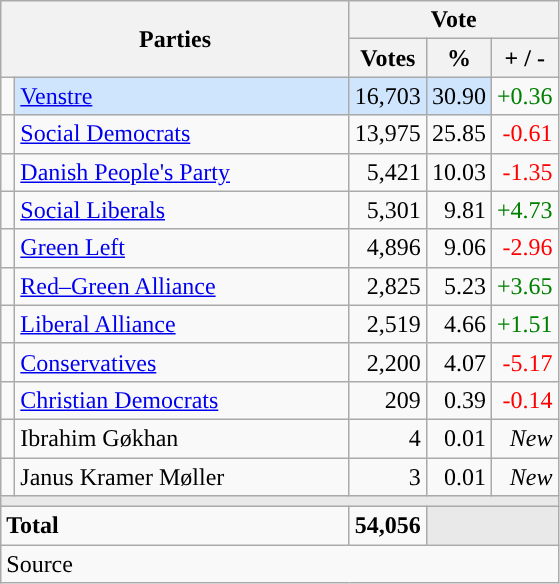<table class="wikitable" style="text-align:right;">
<tr>
<th style="text-align:centre;" rowspan="2" colspan="2" width="225">Parties</th>
<th colspan="3">Vote</th>
</tr>
<tr>
<th width="15">Votes</th>
<th width="15">%</th>
<th width="15">+ / -</th>
</tr>
<tr>
<td width="2" style="color:inherit;background:"></td>
<td bgcolor=#cfe5fe  align="left"><a href='#'>Venstre</a></td>
<td bgcolor=#cfe5fe>16,703</td>
<td bgcolor=#cfe5fe>30.90</td>
<td style=color:green;>+0.36</td>
</tr>
<tr>
<td width="2" style="color:inherit;background:"></td>
<td align="left"><a href='#'>Social Democrats</a></td>
<td>13,975</td>
<td>25.85</td>
<td style=color:red;>-0.61</td>
</tr>
<tr>
<td width="2" style="color:inherit;background:"></td>
<td align="left"><a href='#'>Danish People's Party</a></td>
<td>5,421</td>
<td>10.03</td>
<td style=color:red;>-1.35</td>
</tr>
<tr>
<td width="2" style="color:inherit;background:"></td>
<td align="left"><a href='#'>Social Liberals</a></td>
<td>5,301</td>
<td>9.81</td>
<td style=color:green;>+4.73</td>
</tr>
<tr>
<td width="2" style="color:inherit;background:"></td>
<td align="left"><a href='#'>Green Left</a></td>
<td>4,896</td>
<td>9.06</td>
<td style=color:red;>-2.96</td>
</tr>
<tr>
<td width="2" style="color:inherit;background:"></td>
<td align="left"><a href='#'>Red–Green Alliance</a></td>
<td>2,825</td>
<td>5.23</td>
<td style=color:green;>+3.65</td>
</tr>
<tr>
<td width="2" style="color:inherit;background:"></td>
<td align="left"><a href='#'>Liberal Alliance</a></td>
<td>2,519</td>
<td>4.66</td>
<td style=color:green;>+1.51</td>
</tr>
<tr>
<td width="2" style="color:inherit;background:"></td>
<td align="left"><a href='#'>Conservatives</a></td>
<td>2,200</td>
<td>4.07</td>
<td style=color:red;>-5.17</td>
</tr>
<tr>
<td width="2" style="color:inherit;background:"></td>
<td align="left"><a href='#'>Christian Democrats</a></td>
<td>209</td>
<td>0.39</td>
<td style=color:red;>-0.14</td>
</tr>
<tr>
<td width="2" style="color:inherit;background:"></td>
<td align="left">Ibrahim Gøkhan</td>
<td>4</td>
<td>0.01</td>
<td><em>New</em></td>
</tr>
<tr>
<td width="2" style="color:inherit;background:"></td>
<td align="left">Janus Kramer Møller</td>
<td>3</td>
<td>0.01</td>
<td><em>New</em></td>
</tr>
<tr>
<td colspan="7" bgcolor="#E9E9E9"></td>
</tr>
<tr>
<td align="left" colspan="2"><strong>Total</strong></td>
<td><strong>54,056</strong></td>
<td bgcolor="#E9E9E9" colspan="2"></td>
</tr>
<tr>
<td align="left" colspan="6">Source</td>
</tr>
</table>
